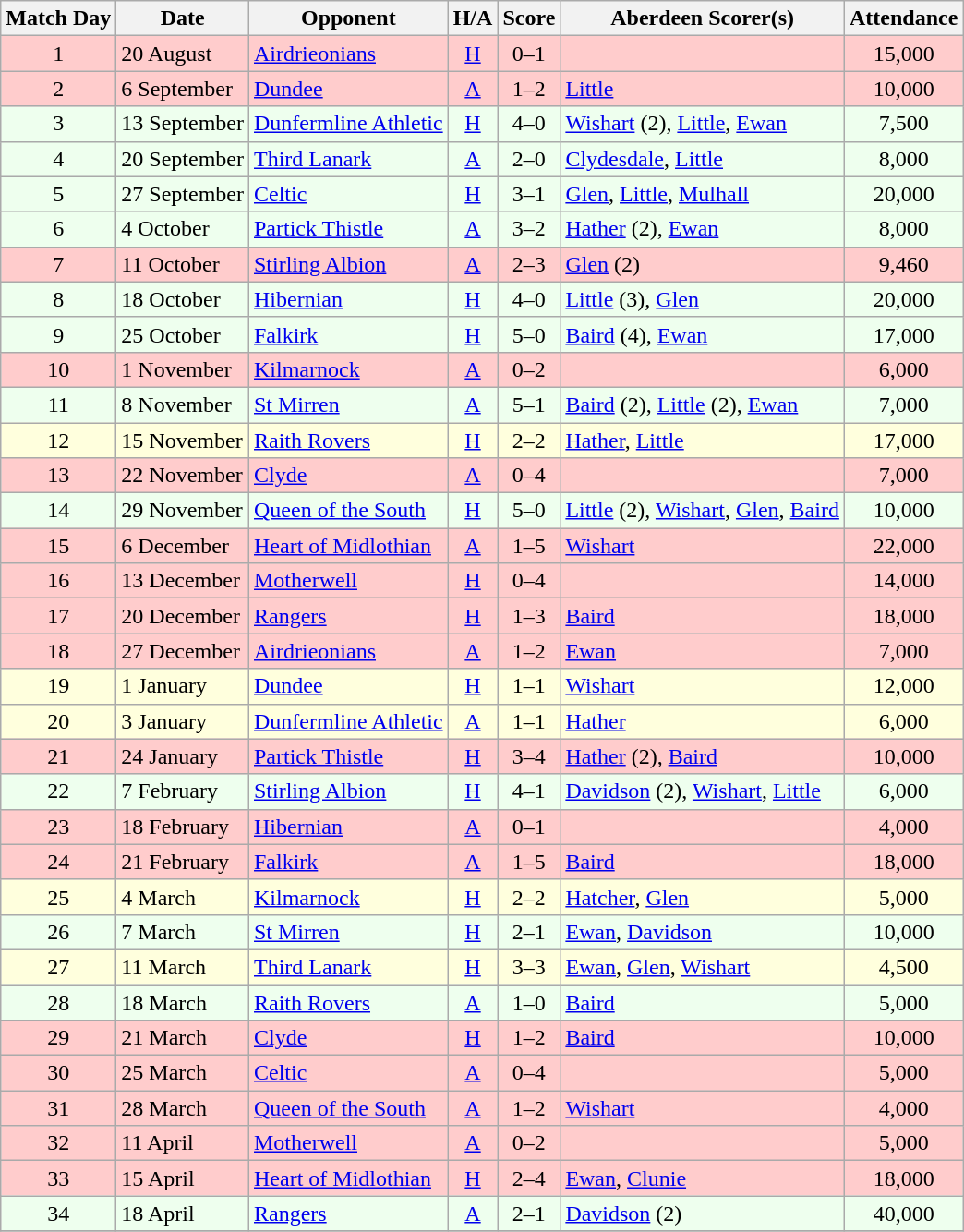<table class="wikitable" style="text-align:center">
<tr>
<th>Match Day</th>
<th>Date</th>
<th>Opponent</th>
<th>H/A</th>
<th>Score</th>
<th>Aberdeen Scorer(s)</th>
<th>Attendance</th>
</tr>
<tr bgcolor=#FFCCCC>
<td>1</td>
<td align=left>20 August</td>
<td align=left><a href='#'>Airdrieonians</a></td>
<td><a href='#'>H</a></td>
<td>0–1</td>
<td align=left></td>
<td>15,000</td>
</tr>
<tr bgcolor=#FFCCCC>
<td>2</td>
<td align=left>6 September</td>
<td align=left><a href='#'>Dundee</a></td>
<td><a href='#'>A</a></td>
<td>1–2</td>
<td align=left><a href='#'>Little</a></td>
<td>10,000</td>
</tr>
<tr bgcolor=#EEFFEE>
<td>3</td>
<td align=left>13 September</td>
<td align=left><a href='#'>Dunfermline Athletic</a></td>
<td><a href='#'>H</a></td>
<td>4–0</td>
<td align=left><a href='#'>Wishart</a> (2), <a href='#'>Little</a>, <a href='#'>Ewan</a></td>
<td>7,500</td>
</tr>
<tr bgcolor=#EEFFEE>
<td>4</td>
<td align=left>20 September</td>
<td align=left><a href='#'>Third Lanark</a></td>
<td><a href='#'>A</a></td>
<td>2–0</td>
<td align=left><a href='#'>Clydesdale</a>, <a href='#'>Little</a></td>
<td>8,000</td>
</tr>
<tr bgcolor=#EEFFEE>
<td>5</td>
<td align=left>27 September</td>
<td align=left><a href='#'>Celtic</a></td>
<td><a href='#'>H</a></td>
<td>3–1</td>
<td align=left><a href='#'>Glen</a>, <a href='#'>Little</a>, <a href='#'>Mulhall</a></td>
<td>20,000</td>
</tr>
<tr bgcolor=#EEFFEE>
<td>6</td>
<td align=left>4 October</td>
<td align=left><a href='#'>Partick Thistle</a></td>
<td><a href='#'>A</a></td>
<td>3–2</td>
<td align=left><a href='#'>Hather</a> (2), <a href='#'>Ewan</a></td>
<td>8,000</td>
</tr>
<tr bgcolor=#FFCCCC>
<td>7</td>
<td align=left>11 October</td>
<td align=left><a href='#'>Stirling Albion</a></td>
<td><a href='#'>A</a></td>
<td>2–3</td>
<td align=left><a href='#'>Glen</a> (2)</td>
<td>9,460</td>
</tr>
<tr bgcolor=#EEFFEE>
<td>8</td>
<td align=left>18 October</td>
<td align=left><a href='#'>Hibernian</a></td>
<td><a href='#'>H</a></td>
<td>4–0</td>
<td align=left><a href='#'>Little</a> (3), <a href='#'>Glen</a></td>
<td>20,000</td>
</tr>
<tr bgcolor=#EEFFEE>
<td>9</td>
<td align=left>25 October</td>
<td align=left><a href='#'>Falkirk</a></td>
<td><a href='#'>H</a></td>
<td>5–0</td>
<td align=left><a href='#'>Baird</a> (4), <a href='#'>Ewan</a></td>
<td>17,000</td>
</tr>
<tr bgcolor=#FFCCCC>
<td>10</td>
<td align=left>1 November</td>
<td align=left><a href='#'>Kilmarnock</a></td>
<td><a href='#'>A</a></td>
<td>0–2</td>
<td align=left></td>
<td>6,000</td>
</tr>
<tr bgcolor=#EEFFEE>
<td>11</td>
<td align=left>8 November</td>
<td align=left><a href='#'>St Mirren</a></td>
<td><a href='#'>A</a></td>
<td>5–1</td>
<td align=left><a href='#'>Baird</a> (2), <a href='#'>Little</a> (2), <a href='#'>Ewan</a></td>
<td>7,000</td>
</tr>
<tr bgcolor=#FFFFDD>
<td>12</td>
<td align=left>15 November</td>
<td align=left><a href='#'>Raith Rovers</a></td>
<td><a href='#'>H</a></td>
<td>2–2</td>
<td align=left><a href='#'>Hather</a>, <a href='#'>Little</a></td>
<td>17,000</td>
</tr>
<tr bgcolor=#FFCCCC>
<td>13</td>
<td align=left>22 November</td>
<td align=left><a href='#'>Clyde</a></td>
<td><a href='#'>A</a></td>
<td>0–4</td>
<td align=left></td>
<td>7,000</td>
</tr>
<tr bgcolor=#EEFFEE>
<td>14</td>
<td align=left>29 November</td>
<td align=left><a href='#'>Queen of the South</a></td>
<td><a href='#'>H</a></td>
<td>5–0</td>
<td align=left><a href='#'>Little</a> (2), <a href='#'>Wishart</a>, <a href='#'>Glen</a>, <a href='#'>Baird</a></td>
<td>10,000</td>
</tr>
<tr bgcolor=#FFCCCC>
<td>15</td>
<td align=left>6 December</td>
<td align=left><a href='#'>Heart of Midlothian</a></td>
<td><a href='#'>A</a></td>
<td>1–5</td>
<td align=left><a href='#'>Wishart</a></td>
<td>22,000</td>
</tr>
<tr bgcolor=#FFCCCC>
<td>16</td>
<td align=left>13 December</td>
<td align=left><a href='#'>Motherwell</a></td>
<td><a href='#'>H</a></td>
<td>0–4</td>
<td align=left></td>
<td>14,000</td>
</tr>
<tr bgcolor=#FFCCCC>
<td>17</td>
<td align=left>20 December</td>
<td align=left><a href='#'>Rangers</a></td>
<td><a href='#'>H</a></td>
<td>1–3</td>
<td align=left><a href='#'>Baird</a></td>
<td>18,000</td>
</tr>
<tr bgcolor=#FFCCCC>
<td>18</td>
<td align=left>27 December</td>
<td align=left><a href='#'>Airdrieonians</a></td>
<td><a href='#'>A</a></td>
<td>1–2</td>
<td align=left><a href='#'>Ewan</a></td>
<td>7,000</td>
</tr>
<tr bgcolor=#FFFFDD>
<td>19</td>
<td align=left>1 January</td>
<td align=left><a href='#'>Dundee</a></td>
<td><a href='#'>H</a></td>
<td>1–1</td>
<td align=left><a href='#'>Wishart</a></td>
<td>12,000</td>
</tr>
<tr bgcolor=#FFFFDD>
<td>20</td>
<td align=left>3 January</td>
<td align=left><a href='#'>Dunfermline Athletic</a></td>
<td><a href='#'>A</a></td>
<td>1–1</td>
<td align=left><a href='#'>Hather</a></td>
<td>6,000</td>
</tr>
<tr bgcolor=#FFCCCC>
<td>21</td>
<td align=left>24 January</td>
<td align=left><a href='#'>Partick Thistle</a></td>
<td><a href='#'>H</a></td>
<td>3–4</td>
<td align=left><a href='#'>Hather</a> (2), <a href='#'>Baird</a></td>
<td>10,000</td>
</tr>
<tr bgcolor=#EEFFEE>
<td>22</td>
<td align=left>7 February</td>
<td align=left><a href='#'>Stirling Albion</a></td>
<td><a href='#'>H</a></td>
<td>4–1</td>
<td align=left><a href='#'>Davidson</a> (2), <a href='#'>Wishart</a>, <a href='#'>Little</a></td>
<td>6,000</td>
</tr>
<tr bgcolor=#FFCCCC>
<td>23</td>
<td align=left>18 February</td>
<td align=left><a href='#'>Hibernian</a></td>
<td><a href='#'>A</a></td>
<td>0–1</td>
<td align=left></td>
<td>4,000</td>
</tr>
<tr bgcolor=#FFCCCC>
<td>24</td>
<td align=left>21 February</td>
<td align=left><a href='#'>Falkirk</a></td>
<td><a href='#'>A</a></td>
<td>1–5</td>
<td align=left><a href='#'>Baird</a></td>
<td>18,000</td>
</tr>
<tr bgcolor=#FFFFDD>
<td>25</td>
<td align=left>4 March</td>
<td align=left><a href='#'>Kilmarnock</a></td>
<td><a href='#'>H</a></td>
<td>2–2</td>
<td align=left><a href='#'>Hatcher</a>, <a href='#'>Glen</a></td>
<td>5,000</td>
</tr>
<tr bgcolor=#EEFFEE>
<td>26</td>
<td align=left>7 March</td>
<td align=left><a href='#'>St Mirren</a></td>
<td><a href='#'>H</a></td>
<td>2–1</td>
<td align=left><a href='#'>Ewan</a>, <a href='#'>Davidson</a></td>
<td>10,000</td>
</tr>
<tr bgcolor=#FFFFDD>
<td>27</td>
<td align=left>11 March</td>
<td align=left><a href='#'>Third Lanark</a></td>
<td><a href='#'>H</a></td>
<td>3–3</td>
<td align=left><a href='#'>Ewan</a>, <a href='#'>Glen</a>, <a href='#'>Wishart</a></td>
<td>4,500</td>
</tr>
<tr bgcolor=#EEFFEE>
<td>28</td>
<td align=left>18 March</td>
<td align=left><a href='#'>Raith Rovers</a></td>
<td><a href='#'>A</a></td>
<td>1–0</td>
<td align=left><a href='#'>Baird</a></td>
<td>5,000</td>
</tr>
<tr bgcolor=#FFCCCC>
<td>29</td>
<td align=left>21 March</td>
<td align=left><a href='#'>Clyde</a></td>
<td><a href='#'>H</a></td>
<td>1–2</td>
<td align=left><a href='#'>Baird</a></td>
<td>10,000</td>
</tr>
<tr bgcolor=#FFCCCC>
<td>30</td>
<td align=left>25 March</td>
<td align=left><a href='#'>Celtic</a></td>
<td><a href='#'>A</a></td>
<td>0–4</td>
<td align=left></td>
<td>5,000</td>
</tr>
<tr bgcolor=#FFCCCC>
<td>31</td>
<td align=left>28 March</td>
<td align=left><a href='#'>Queen of the South</a></td>
<td><a href='#'>A</a></td>
<td>1–2</td>
<td align=left><a href='#'>Wishart</a></td>
<td>4,000</td>
</tr>
<tr bgcolor=#FFCCCC>
<td>32</td>
<td align=left>11 April</td>
<td align=left><a href='#'>Motherwell</a></td>
<td><a href='#'>A</a></td>
<td>0–2</td>
<td align=left></td>
<td>5,000</td>
</tr>
<tr bgcolor=#FFCCCC>
<td>33</td>
<td align=left>15 April</td>
<td align=left><a href='#'>Heart of Midlothian</a></td>
<td><a href='#'>H</a></td>
<td>2–4</td>
<td align=left><a href='#'>Ewan</a>, <a href='#'>Clunie</a></td>
<td>18,000</td>
</tr>
<tr bgcolor=#EEFFEE>
<td>34</td>
<td align=left>18 April</td>
<td align=left><a href='#'>Rangers</a></td>
<td><a href='#'>A</a></td>
<td>2–1</td>
<td align=left><a href='#'>Davidson</a> (2)</td>
<td>40,000</td>
</tr>
<tr>
</tr>
</table>
